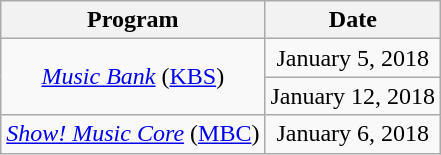<table class="wikitable">
<tr>
<th>Program</th>
<th>Date</th>
</tr>
<tr>
<td align="center" rowspan="2"><a href='#'><em>Music Bank</em></a> (<a href='#'>KBS</a>)</td>
<td align="center">January 5, 2018</td>
</tr>
<tr>
<td align="center">January 12, 2018</td>
</tr>
<tr>
<td align="center"><em><a href='#'>Show! Music Core</a></em> (<a href='#'>MBC</a>)</td>
<td align="center">January 6, 2018</td>
</tr>
</table>
